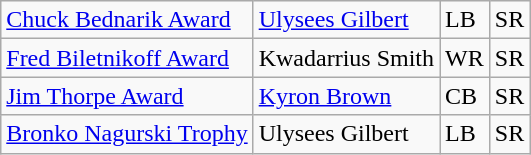<table class="wikitable">
<tr>
<td><a href='#'>Chuck Bednarik Award</a></td>
<td><a href='#'>Ulysees Gilbert</a></td>
<td>LB</td>
<td>SR</td>
</tr>
<tr>
<td><a href='#'>Fred Biletnikoff Award</a></td>
<td>Kwadarrius Smith</td>
<td>WR</td>
<td>SR</td>
</tr>
<tr>
<td><a href='#'>Jim Thorpe Award</a></td>
<td><a href='#'>Kyron Brown</a></td>
<td>CB</td>
<td>SR</td>
</tr>
<tr>
<td><a href='#'>Bronko Nagurski Trophy</a></td>
<td>Ulysees Gilbert</td>
<td>LB</td>
<td>SR</td>
</tr>
</table>
